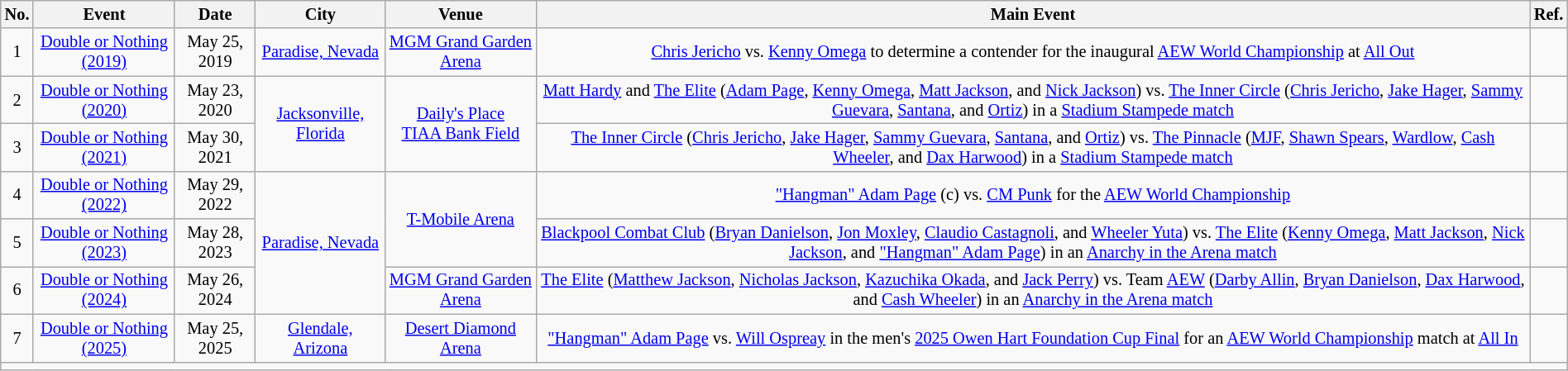<table class="mw-datatable wikitable sortable succession-box" style="font-size:85%; text-align:center;" width="100%">
<tr>
<th>No.</th>
<th>Event</th>
<th>Date</th>
<th>City</th>
<th>Venue</th>
<th>Main Event</th>
<th>Ref.</th>
</tr>
<tr>
<td>1</td>
<td><a href='#'>Double or Nothing (2019)</a></td>
<td>May 25, 2019</td>
<td><a href='#'>Paradise, Nevada</a></td>
<td><a href='#'>MGM Grand Garden Arena</a></td>
<td><a href='#'>Chris Jericho</a> vs. <a href='#'>Kenny Omega</a> to determine a contender for the inaugural <a href='#'>AEW World Championship</a> at <a href='#'>All Out</a></td>
<td></td>
</tr>
<tr>
<td>2</td>
<td><a href='#'>Double or Nothing (2020)</a></td>
<td>May 23, 2020</td>
<td rowspan="2"><a href='#'>Jacksonville, Florida</a></td>
<td rowspan="2"><a href='#'>Daily's Place</a><br><a href='#'>TIAA Bank Field</a></td>
<td><a href='#'>Matt Hardy</a> and <a href='#'>The Elite</a> (<a href='#'>Adam Page</a>, <a href='#'>Kenny Omega</a>, <a href='#'>Matt Jackson</a>, and <a href='#'>Nick Jackson</a>) vs. <a href='#'>The Inner Circle</a> (<a href='#'>Chris Jericho</a>, <a href='#'>Jake Hager</a>, <a href='#'>Sammy Guevara</a>, <a href='#'>Santana</a>, and <a href='#'>Ortiz</a>) in a <a href='#'>Stadium Stampede match</a></td>
<td></td>
</tr>
<tr>
<td>3</td>
<td><a href='#'>Double or Nothing (2021)</a></td>
<td>May 30, 2021</td>
<td><a href='#'>The Inner Circle</a> (<a href='#'>Chris Jericho</a>, <a href='#'>Jake Hager</a>, <a href='#'>Sammy Guevara</a>, <a href='#'>Santana</a>, and <a href='#'>Ortiz</a>) vs. <a href='#'>The Pinnacle</a> (<a href='#'>MJF</a>, <a href='#'>Shawn Spears</a>, <a href='#'>Wardlow</a>, <a href='#'>Cash Wheeler</a>, and <a href='#'>Dax Harwood</a>) in a <a href='#'>Stadium Stampede match</a></td>
<td></td>
</tr>
<tr>
<td>4</td>
<td><a href='#'>Double or Nothing (2022)</a></td>
<td>May 29, 2022</td>
<td rowspan="3"><a href='#'>Paradise, Nevada</a></td>
<td rowspan=2><a href='#'>T-Mobile Arena</a></td>
<td><a href='#'>"Hangman" Adam Page</a> (c) vs. <a href='#'>CM Punk</a> for the <a href='#'>AEW World Championship</a></td>
<td></td>
</tr>
<tr>
<td>5</td>
<td><a href='#'>Double or Nothing (2023)</a></td>
<td>May 28, 2023</td>
<td><a href='#'>Blackpool Combat Club</a> (<a href='#'>Bryan Danielson</a>, <a href='#'>Jon Moxley</a>, <a href='#'>Claudio Castagnoli</a>, and <a href='#'>Wheeler Yuta</a>) vs. <a href='#'>The Elite</a> (<a href='#'>Kenny Omega</a>, <a href='#'>Matt Jackson</a>, <a href='#'>Nick Jackson</a>, and <a href='#'>"Hangman" Adam Page</a>) in an <a href='#'>Anarchy in the Arena match</a></td>
<td></td>
</tr>
<tr>
<td>6</td>
<td><a href='#'>Double or Nothing (2024)</a></td>
<td>May 26, 2024</td>
<td><a href='#'>MGM Grand Garden Arena</a></td>
<td><a href='#'>The Elite</a> (<a href='#'>Matthew Jackson</a>, <a href='#'>Nicholas Jackson</a>, <a href='#'>Kazuchika Okada</a>, and <a href='#'>Jack Perry</a>) vs. Team <a href='#'>AEW</a> (<a href='#'>Darby Allin</a>, <a href='#'>Bryan Danielson</a>, <a href='#'>Dax Harwood</a>, and <a href='#'>Cash Wheeler</a>) in an <a href='#'>Anarchy in the Arena match</a></td>
<td></td>
</tr>
<tr>
<td>7</td>
<td><a href='#'>Double or Nothing (2025)</a></td>
<td>May 25, 2025</td>
<td><a href='#'>Glendale, Arizona</a></td>
<td><a href='#'>Desert Diamond Arena</a></td>
<td><a href='#'>"Hangman" Adam Page</a> vs. <a href='#'>Will Ospreay</a> in the men's <a href='#'>2025 Owen Hart Foundation Cup Final</a> for an <a href='#'>AEW World Championship</a> match at <a href='#'>All In</a></td>
<td></td>
</tr>
<tr>
<td colspan="7"></td>
</tr>
</table>
